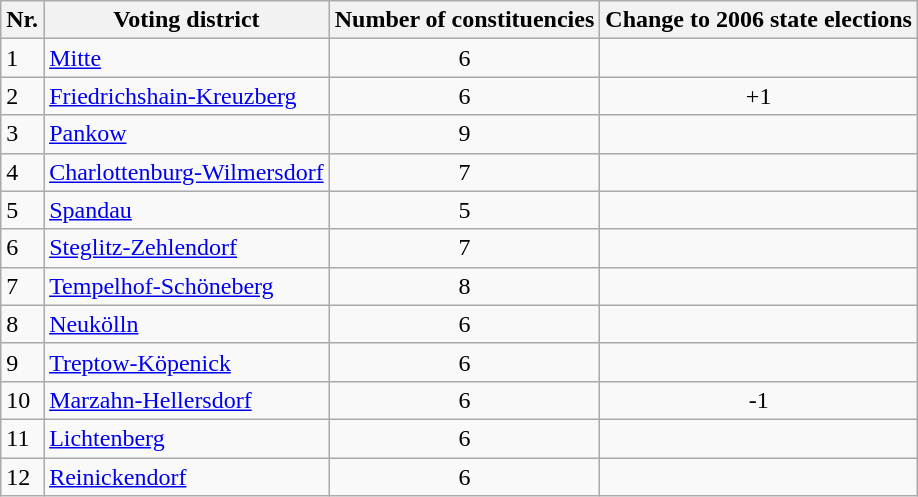<table class="wikitable sortable">
<tr>
<th>Nr.</th>
<th>Voting district</th>
<th>Number of constituencies</th>
<th>Change to 2006 state elections</th>
</tr>
<tr>
<td>1</td>
<td><a href='#'>Mitte</a></td>
<td align="center">6</td>
<td></td>
</tr>
<tr>
<td>2</td>
<td><a href='#'>Friedrichshain-Kreuzberg</a></td>
<td align="center">6</td>
<td align="center">+1</td>
</tr>
<tr>
<td>3</td>
<td><a href='#'>Pankow</a></td>
<td align="center">9</td>
<td></td>
</tr>
<tr>
<td>4</td>
<td><a href='#'>Charlottenburg-Wilmersdorf</a></td>
<td align="center">7</td>
<td></td>
</tr>
<tr>
<td>5</td>
<td><a href='#'>Spandau</a></td>
<td align="center">5</td>
<td></td>
</tr>
<tr>
<td>6</td>
<td><a href='#'>Steglitz-Zehlendorf</a></td>
<td align="center">7</td>
<td></td>
</tr>
<tr>
<td>7</td>
<td><a href='#'>Tempelhof-Schöneberg</a></td>
<td align="center">8</td>
<td></td>
</tr>
<tr>
<td>8</td>
<td><a href='#'>Neukölln</a></td>
<td align="center">6</td>
<td></td>
</tr>
<tr>
<td>9</td>
<td><a href='#'>Treptow-Köpenick</a></td>
<td align="center">6</td>
<td></td>
</tr>
<tr>
<td>10</td>
<td><a href='#'>Marzahn-Hellersdorf</a></td>
<td align="center">6</td>
<td align="center">-1</td>
</tr>
<tr>
<td>11</td>
<td><a href='#'>Lichtenberg</a></td>
<td align="center">6</td>
<td></td>
</tr>
<tr>
<td>12</td>
<td><a href='#'>Reinickendorf</a></td>
<td align="center">6</td>
<td></td>
</tr>
</table>
